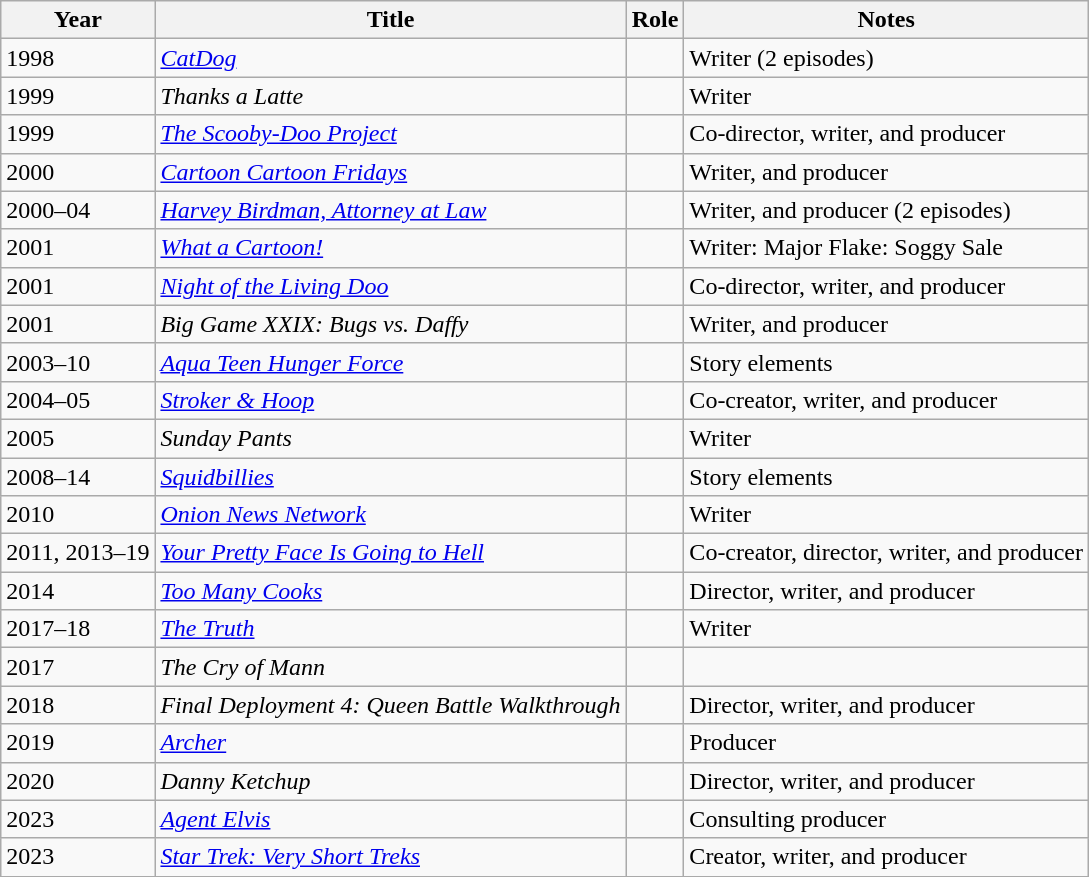<table class="wikitable sortable">
<tr>
<th>Year</th>
<th>Title</th>
<th>Role</th>
<th class="unsortable">Notes</th>
</tr>
<tr>
<td>1998</td>
<td><em><a href='#'>CatDog</a></em></td>
<td></td>
<td>Writer (2 episodes)</td>
</tr>
<tr>
<td>1999</td>
<td><em>Thanks a Latte</em></td>
<td></td>
<td>Writer</td>
</tr>
<tr>
<td>1999</td>
<td><em><a href='#'>The Scooby-Doo Project</a></em></td>
<td></td>
<td>Co-director, writer, and producer</td>
</tr>
<tr>
<td>2000</td>
<td><em><a href='#'>Cartoon Cartoon Fridays</a></em></td>
<td></td>
<td>Writer, and producer</td>
</tr>
<tr>
<td>2000–04</td>
<td><em><a href='#'>Harvey Birdman, Attorney at Law</a></em></td>
<td></td>
<td>Writer, and producer (2 episodes)</td>
</tr>
<tr>
<td>2001</td>
<td><em><a href='#'>What a Cartoon!</a></em></td>
<td></td>
<td>Writer: Major Flake: Soggy Sale</td>
</tr>
<tr>
<td>2001</td>
<td><em><a href='#'>Night of the Living Doo</a></em></td>
<td></td>
<td>Co-director, writer, and producer</td>
</tr>
<tr>
<td>2001</td>
<td><em>Big Game XXIX: Bugs vs. Daffy</em></td>
<td></td>
<td>Writer, and producer</td>
</tr>
<tr>
<td>2003–10</td>
<td><em><a href='#'>Aqua Teen Hunger Force</a></em></td>
<td></td>
<td>Story elements</td>
</tr>
<tr>
<td>2004–05</td>
<td><em><a href='#'>Stroker & Hoop</a></em></td>
<td></td>
<td>Co-creator, writer, and producer</td>
</tr>
<tr>
<td>2005</td>
<td><em>Sunday Pants</em></td>
<td></td>
<td>Writer</td>
</tr>
<tr>
<td>2008–14</td>
<td><em><a href='#'>Squidbillies</a></em></td>
<td></td>
<td>Story elements</td>
</tr>
<tr>
<td>2010</td>
<td><em><a href='#'>Onion News Network</a></em></td>
<td></td>
<td>Writer</td>
</tr>
<tr>
<td>2011, 2013–19</td>
<td><em><a href='#'>Your Pretty Face Is Going to Hell</a></em></td>
<td></td>
<td>Co-creator, director, writer, and producer</td>
</tr>
<tr>
<td>2014</td>
<td><em><a href='#'>Too Many Cooks</a></em></td>
<td></td>
<td>Director, writer, and producer</td>
</tr>
<tr>
<td>2017–18</td>
<td><em><a href='#'>The Truth</a></em></td>
<td></td>
<td>Writer</td>
</tr>
<tr>
<td>2017</td>
<td><em>The Cry of Mann</em></td>
<td></td>
<td></td>
</tr>
<tr>
<td>2018</td>
<td><em>Final Deployment 4: Queen Battle Walkthrough</em></td>
<td></td>
<td>Director, writer, and producer</td>
</tr>
<tr>
<td>2019</td>
<td><em><a href='#'>Archer</a></em></td>
<td></td>
<td>Producer</td>
</tr>
<tr>
<td>2020</td>
<td><em>Danny Ketchup</em></td>
<td></td>
<td>Director, writer, and producer</td>
</tr>
<tr>
<td>2023</td>
<td><em><a href='#'>Agent Elvis</a></em></td>
<td></td>
<td>Consulting producer</td>
</tr>
<tr>
<td>2023</td>
<td><em><a href='#'>Star Trek: Very Short Treks</a></em></td>
<td></td>
<td>Creator, writer, and producer</td>
</tr>
</table>
